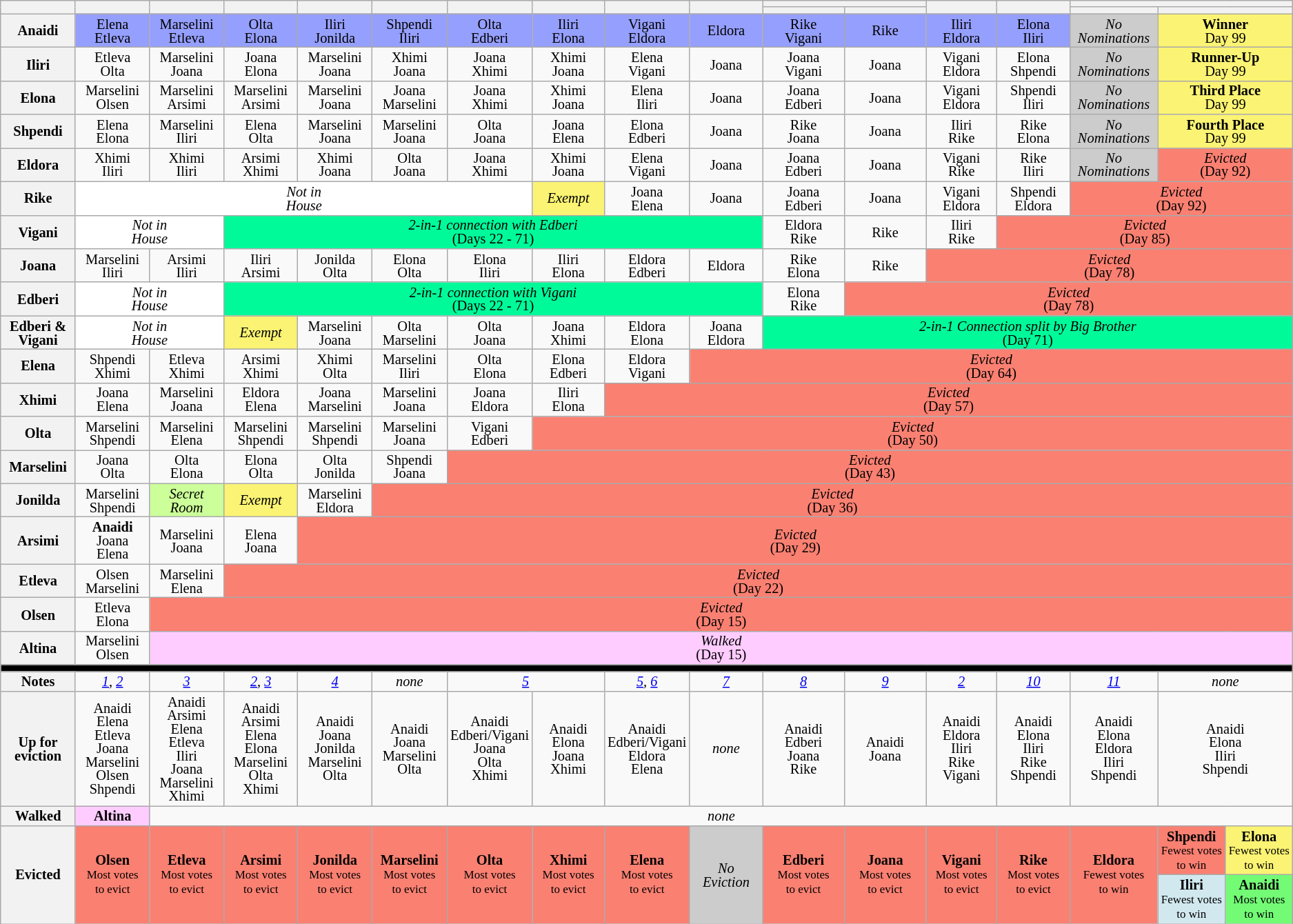<table class="wikitable" style="text-align:center; font-size:85%; line-height:13px;">
<tr>
<th rowspan="2" style="width: 6%;"></th>
<th rowspan="2" style="width: 6%;"></th>
<th rowspan="2" style="width: 6%;"></th>
<th rowspan="2" style="width: 6%;"></th>
<th rowspan="2" style="width: 6%;"></th>
<th rowspan="2" style="width: 6%;"></th>
<th rowspan="2" style="width: 6%;"></th>
<th rowspan="2" style="width: 6%;"></th>
<th rowspan="2" style="width: 6%;"></th>
<th rowspan="2" style="width: 6%;"></th>
<th colspan="2" style="width: 12%;"></th>
<th rowspan="2" style="width: 6%;"></th>
<th rowspan="2" style="width: 6%;"></th>
<th colspan="3" style="width: 12%;"></th>
</tr>
<tr>
<th style="width: 7%;"></th>
<th style="width: 7%;"></th>
<th style="width: 7%;"></th>
<th colspan="2" style="width: 7%;"></th>
</tr>
<tr>
<th>Anaidi</th>
<td style="background:#959ffd;">Elena<br>Etleva</td>
<td style="background:#959ffd;">Marselini<br>Etleva</td>
<td style="background:#959ffd;">Olta<br>Elona</td>
<td style="background:#959ffd;">Iliri<br>Jonilda</td>
<td style="background:#959ffd;">Shpendi<br>Iliri</td>
<td style="background:#959ffd;">Olta<br>Edberi</td>
<td style="background:#959ffd;">Iliri<br>Elona</td>
<td style="background:#959ffd;">Vigani<br>Eldora</td>
<td style="background:#959ffd;">Eldora</td>
<td style="background:#959ffd;">Rike<br>Vigani</td>
<td style="background:#959ffd;">Rike</td>
<td style="background:#959ffd;">Iliri<br>Eldora</td>
<td style="background:#959ffd;">Elona<br>Iliri</td>
<td style="background:#CCCCCC;"><em>No<br>Nominations</em></td>
<td colspan="2" style="background:#fbf373"><strong>Winner</strong><br>Day 99</td>
</tr>
<tr>
<th>Iliri</th>
<td>Etleva<br>Olta</td>
<td>Marselini<br>Joana</td>
<td>Joana<br>Elona</td>
<td>Marselini<br>Joana</td>
<td>Xhimi<br>Joana</td>
<td>Joana<br>Xhimi</td>
<td>Xhimi<br>Joana</td>
<td>Elena<br>Vigani</td>
<td>Joana</td>
<td>Joana<br>Vigani</td>
<td>Joana</td>
<td>Vigani<br>Eldora</td>
<td>Elona<br>Shpendi</td>
<td style="background:#CCCCCC;"><em>No<br>Nominations</em></td>
<td colspan="2" style="background:#fbf373"><strong>Runner-Up</strong><br>Day 99</td>
</tr>
<tr>
<th>Elona</th>
<td>Marselini<br>Olsen</td>
<td>Marselini<br>Arsimi</td>
<td>Marselini<br>Arsimi</td>
<td>Marselini<br>Joana</td>
<td>Joana<br>Marselini</td>
<td>Joana<br>Xhimi</td>
<td>Xhimi<br>Joana</td>
<td>Elena<br>Iliri</td>
<td>Joana</td>
<td>Joana<br>Edberi</td>
<td>Joana</td>
<td>Vigani<br>Eldora</td>
<td>Shpendi<br>Iliri</td>
<td style="background:#CCCCCC;"><em>No<br>Nominations</em></td>
<td colspan="2" style="background:#fbf373"><strong>Third Place</strong><br>Day 99</td>
</tr>
<tr>
<th>Shpendi</th>
<td>Elena<br>Elona</td>
<td>Marselini<br>Iliri</td>
<td>Elena<br>Olta</td>
<td>Marselini<br>Joana</td>
<td>Marselini<br>Joana</td>
<td>Olta<br>Joana</td>
<td>Joana<br>Elena</td>
<td>Elona<br>Edberi</td>
<td>Joana</td>
<td>Rike<br>Joana</td>
<td>Joana</td>
<td>Iliri<br>Rike</td>
<td>Rike<br>Elona</td>
<td style="background:#CCCCCC;"><em>No<br>Nominations</em></td>
<td colspan="2" style="background:#fbf373"><strong>Fourth Place</strong><br>Day 99</td>
</tr>
<tr>
<th>Eldora</th>
<td>Xhimi<br>Iliri</td>
<td>Xhimi<br>Iliri</td>
<td>Arsimi<br>Xhimi</td>
<td>Xhimi<br>Joana</td>
<td>Olta<br>Joana</td>
<td>Joana<br>Xhimi</td>
<td>Xhimi<br>Joana</td>
<td>Elena<br>Vigani</td>
<td>Joana</td>
<td>Joana<br>Edberi</td>
<td>Joana</td>
<td>Vigani<br>Rike</td>
<td>Rike<br>Iliri</td>
<td style="background:#CCCCCC;"><em>No<br>Nominations</em></td>
<td style="background:#FA8072" colspan=2><em>Evicted</em><br>(Day 92)</td>
</tr>
<tr>
<th>Rike</th>
<td colspan=6 style="background:#FFFFFF"><em>Not in<br>House</em></td>
<td style="background:#FBF373;"><em>Exempt</em></td>
<td>Joana<br>Elena</td>
<td>Joana</td>
<td>Joana<br>Edberi</td>
<td>Joana</td>
<td>Vigani<br>Eldora</td>
<td>Shpendi<br>Eldora</td>
<td style="background:#FA8072" colspan=3><em>Evicted</em><br>(Day 92)</td>
</tr>
<tr>
<th>Vigani</th>
<td colspan=2 style="background:#FFFFFF"><em>Not in<br>House</em></td>
<td style="background:#00FA9A;" colspan="7"><em>2-in-1 connection with Edberi</em><br>(Days 22 - 71)</td>
<td>Eldora<br>Rike</td>
<td>Rike</td>
<td>Iliri<br>Rike</td>
<td style="background:#FA8072" colspan=4><em>Evicted</em><br>(Day 85)</td>
</tr>
<tr>
<th>Joana</th>
<td>Marselini<br>Iliri</td>
<td>Arsimi<br>Iliri</td>
<td>Iliri<br>Arsimi</td>
<td>Jonilda<br>Olta</td>
<td>Elona<br>Olta</td>
<td>Elona<br>Iliri</td>
<td>Iliri<br>Elona</td>
<td>Eldora<br>Edberi</td>
<td>Eldora</td>
<td>Rike<br>Elona</td>
<td>Rike</td>
<td style="background:#FA8072" colspan=5><em>Evicted</em><br>(Day 78)</td>
</tr>
<tr>
<th>Edberi</th>
<td colspan=2 style="background:#FFFFFF"><em>Not in<br>House</em></td>
<td style="background:#00FA9A;" colspan="7"><em>2-in-1 connection with Vigani</em><br>(Days 22 - 71)</td>
<td>Elona<br>Rike</td>
<td style="background:#FA8072" colspan=6><em>Evicted</em><br>(Day 78)</td>
</tr>
<tr>
<th>Edberi &<br>Vigani</th>
<td colspan=2 style="background:#FFFFFF"><em>Not in<br>House</em></td>
<td style="background:#FBF373;"><em>Exempt</em></td>
<td>Marselini<br>Joana</td>
<td>Olta<br>Marselini</td>
<td>Olta<br>Joana</td>
<td>Joana<br>Xhimi</td>
<td>Eldora<br>Elona</td>
<td>Joana<br>Eldora</td>
<td style="background:#00FA9A;" colspan="7"><em>2-in-1 Connection split by Big Brother</em><br>(Day 71)</td>
</tr>
<tr>
<th>Elena</th>
<td>Shpendi<br>Xhimi</td>
<td>Etleva<br>Xhimi</td>
<td>Arsimi<br>Xhimi</td>
<td>Xhimi<br>Olta</td>
<td>Marselini<br>Iliri</td>
<td>Olta<br>Elona</td>
<td>Elona<br>Edberi</td>
<td>Eldora<br>Vigani</td>
<td style="background:#FA8072" colspan=8><em>Evicted</em><br>(Day 64)</td>
</tr>
<tr>
<th>Xhimi</th>
<td>Joana<br>Elena</td>
<td>Marselini<br>Joana</td>
<td>Eldora<br>Elena</td>
<td>Joana<br>Marselini</td>
<td>Marselini<br>Joana</td>
<td>Joana<br>Eldora</td>
<td>Iliri<br>Elona</td>
<td style="background:#FA8072" colspan=9><em>Evicted</em><br>(Day 57)</td>
</tr>
<tr>
<th>Olta</th>
<td>Marselini<br>Shpendi</td>
<td>Marselini<br>Elena</td>
<td>Marselini<br>Shpendi</td>
<td>Marselini<br>Shpendi</td>
<td>Marselini<br>Joana</td>
<td>Vigani<br>Edberi</td>
<td style="background:#FA8072" colspan=10><em>Evicted</em><br>(Day 50)</td>
</tr>
<tr>
<th>Marselini</th>
<td>Joana<br>Olta</td>
<td>Olta<br>Elona</td>
<td>Elona<br>Olta</td>
<td>Olta<br>Jonilda</td>
<td>Shpendi<br>Joana</td>
<td style="background:#FA8072" colspan=11><em>Evicted</em><br>(Day 43)</td>
</tr>
<tr>
<th>Jonilda</th>
<td>Marselini<br>Shpendi</td>
<td style="background:#CCFF99;"><em>Secret<br>Room</em></td>
<td style="background:#FBF373;"><em>Exempt</em></td>
<td>Marselini<br>Eldora</td>
<td style="background:#FA8072" colspan=12><em>Evicted</em><br>(Day 36)</td>
</tr>
<tr>
<th>Arsimi</th>
<td><strong>Anaidi</strong><br>Joana<br>Elena</td>
<td>Marselini<br>Joana</td>
<td>Elena<br>Joana</td>
<td style="background:#FA8072" colspan=13><em>Evicted</em><br>(Day 29)</td>
</tr>
<tr>
<th>Etleva</th>
<td>Olsen<br>Marselini</td>
<td>Marselini<br>Elena</td>
<td style="background:#FA8072" colspan=14><em>Evicted</em><br>(Day 22)</td>
</tr>
<tr>
<th>Olsen</th>
<td>Etleva<br>Elona</td>
<td style="background:#FA8072" colspan=15><em>Evicted</em><br>(Day 15)</td>
</tr>
<tr>
<th>Altina</th>
<td>Marselini<br>Olsen</td>
<td bgcolor="FFCCFF" colspan=15><em>Walked</em><br>(Day 15)</td>
</tr>
<tr>
<td colspan="17" style="background-color: black;"></td>
</tr>
<tr>
<th>Notes</th>
<td><em><a href='#'>1</a></em>, <em><a href='#'>2</a></em></td>
<td><em><a href='#'>3</a></em></td>
<td><em><a href='#'>2</a></em>, <em><a href='#'>3</a></em></td>
<td><em><a href='#'>4</a></em></td>
<td><em>none</em></td>
<td colspan=2><em><a href='#'>5</a></em></td>
<td><em><a href='#'>5</a>, <a href='#'>6</a></em></td>
<td><em><a href='#'>7</a></em></td>
<td><em><a href='#'>8</a></em></td>
<td><em><a href='#'>9</a></em></td>
<td><em><a href='#'>2</a></em></td>
<td><em><a href='#'>10</a></em></td>
<td><em><a href='#'>11</a></em></td>
<td colspan=2><em>none</em></td>
</tr>
<tr>
<th>Up for<br>eviction</th>
<td>Anaidi<br>Elena<br>Etleva<br>Joana<br>Marselini<br>Olsen<br>Shpendi</td>
<td>Anaidi<br>Arsimi<br>Elena<br>Etleva<br>Iliri<br>Joana<br>Marselini<br>Xhimi</td>
<td>Anaidi<br>Arsimi<br>Elena<br>Elona<br>Marselini<br>Olta<br>Xhimi</td>
<td>Anaidi<br>Joana<br>Jonilda<br>Marselini<br>Olta</td>
<td>Anaidi<br>Joana<br>Marselini<br>Olta</td>
<td>Anaidi<br>Edberi/Vigani<br>Joana<br>Olta<br>Xhimi</td>
<td>Anaidi<br>Elona<br>Joana<br>Xhimi</td>
<td>Anaidi<br>Edberi/Vigani<br>Eldora<br>Elena</td>
<td><em>none</em></td>
<td>Anaidi<br>Edberi<br>Joana<br>Rike</td>
<td>Anaidi<br>Joana</td>
<td>Anaidi<br>Eldora<br>Iliri<br>Rike<br>Vigani</td>
<td>Anaidi<br>Elona<br>Iliri<br>Rike<br>Shpendi</td>
<td>Anaidi<br>Elona<br>Eldora<br>Iliri<br>Shpendi</td>
<td colspan=2>Anaidi<br>Elona<br>Iliri<br>Shpendi</td>
</tr>
<tr>
<th>Walked</th>
<td bgcolor="FFCCFF"><strong>Altina</strong></td>
<td colspan=15><em>none</em></td>
</tr>
<tr>
<th rowspan=2>Evicted</th>
<td style="background:#FA8072" rowspan=2><strong>Olsen</strong><br><small>Most votes<br>to evict</small></td>
<td style="background:#FA8072" rowspan=2><strong>Etleva</strong><br><small>Most votes<br>to evict</small></td>
<td style="background:#FA8072" rowspan=2><strong>Arsimi</strong><br><small>Most votes<br>to evict</small></td>
<td style="background:#FA8072" rowspan=2><strong>Jonilda</strong><br><small>Most votes<br>to evict</small></td>
<td style="background:#FA8072" rowspan=2><strong>Marselini</strong><br><small>Most votes<br>to evict</small></td>
<td style="background:#FA8072" rowspan=2><strong>Olta</strong><br><small>Most votes<br>to evict</small></td>
<td style="background:#FA8072" rowspan=2><strong>Xhimi</strong><br><small>Most votes<br>to evict</small></td>
<td style="background:#FA8072" rowspan=2><strong>Elena</strong><br><small>Most votes<br>to evict</small></td>
<td style="background:#CCCCCC" rowspan=2><em>No<br>Eviction</em></td>
<td style="background:#FA8072" rowspan=2><strong>Edberi</strong><br><small>Most votes<br>to evict</small></td>
<td style="background:#FA8072" rowspan=2><strong>Joana</strong><br><small>Most votes<br>to evict</small></td>
<td style="background:#FA8072" rowspan=2><strong>Vigani</strong><br><small>Most votes<br>to evict</small></td>
<td style="background:#FA8072" rowspan=2><strong>Rike</strong><br><small>Most votes<br>to evict</small></td>
<td style="background:#FA8072" rowspan=2><strong>Eldora</strong><br><small>Fewest votes<br>to win</small></td>
<td style="background:#FA8072" nowrap><strong>Shpendi</strong><br><small>Fewest votes<br>to win</small></td>
<td style="background:#fbf373" nowrap><strong>Elona</strong><br><small>Fewest votes<br>to win</small></td>
</tr>
<tr>
<td style="background:#D1E8EF"><strong>Iliri</strong><br><small>Fewest votes<br>to win</small></td>
<td style="background:#73FB76"><strong>Anaidi</strong><br><small>Most votes<br>to win</small></td>
</tr>
</table>
